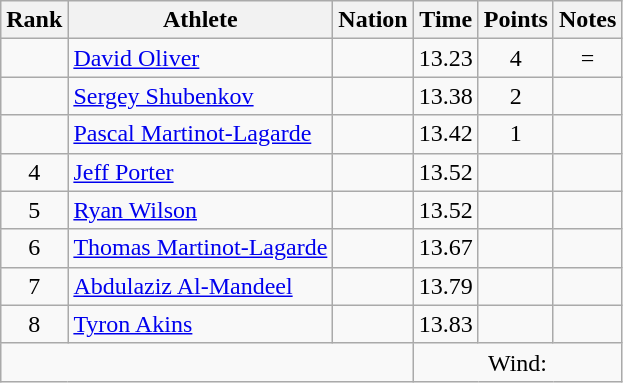<table class="wikitable mw-datatable sortable" style="text-align:center;">
<tr>
<th>Rank</th>
<th>Athlete</th>
<th>Nation</th>
<th>Time</th>
<th>Points</th>
<th>Notes</th>
</tr>
<tr>
<td></td>
<td align=left><a href='#'>David Oliver</a></td>
<td align=left></td>
<td>13.23</td>
<td>4</td>
<td>=</td>
</tr>
<tr>
<td></td>
<td align=left><a href='#'>Sergey Shubenkov</a></td>
<td align=left></td>
<td>13.38</td>
<td>2</td>
<td></td>
</tr>
<tr>
<td></td>
<td align=left><a href='#'>Pascal Martinot-Lagarde</a></td>
<td align=left></td>
<td>13.42</td>
<td>1</td>
<td></td>
</tr>
<tr>
<td>4</td>
<td align=left><a href='#'>Jeff Porter</a></td>
<td align=left></td>
<td>13.52</td>
<td></td>
<td></td>
</tr>
<tr>
<td>5</td>
<td align=left><a href='#'>Ryan Wilson</a></td>
<td align=left></td>
<td>13.52</td>
<td></td>
<td></td>
</tr>
<tr>
<td>6</td>
<td align=left><a href='#'>Thomas Martinot-Lagarde</a></td>
<td align=left></td>
<td>13.67</td>
<td></td>
<td></td>
</tr>
<tr>
<td>7</td>
<td align=left><a href='#'>Abdulaziz Al-Mandeel</a></td>
<td align=left></td>
<td>13.79</td>
<td></td>
<td></td>
</tr>
<tr>
<td>8</td>
<td align=left><a href='#'>Tyron Akins</a></td>
<td align=left></td>
<td>13.83</td>
<td></td>
<td></td>
</tr>
<tr class="sortbottom">
<td colspan=3></td>
<td colspan=3>Wind: </td>
</tr>
</table>
